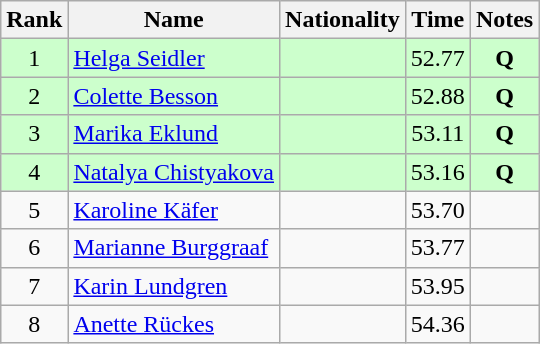<table class="wikitable sortable" style="text-align:center">
<tr>
<th>Rank</th>
<th>Name</th>
<th>Nationality</th>
<th>Time</th>
<th>Notes</th>
</tr>
<tr bgcolor=ccffcc>
<td>1</td>
<td align=left><a href='#'>Helga Seidler</a></td>
<td align=left></td>
<td>52.77</td>
<td><strong>Q</strong></td>
</tr>
<tr bgcolor=ccffcc>
<td>2</td>
<td align=left><a href='#'>Colette Besson</a></td>
<td align=left></td>
<td>52.88</td>
<td><strong>Q</strong></td>
</tr>
<tr bgcolor=ccffcc>
<td>3</td>
<td align=left><a href='#'>Marika Eklund</a></td>
<td align=left></td>
<td>53.11</td>
<td><strong>Q</strong></td>
</tr>
<tr bgcolor=ccffcc>
<td>4</td>
<td align=left><a href='#'>Natalya Chistyakova</a></td>
<td align=left></td>
<td>53.16</td>
<td><strong>Q</strong></td>
</tr>
<tr>
<td>5</td>
<td align=left><a href='#'>Karoline Käfer</a></td>
<td align=left></td>
<td>53.70</td>
<td></td>
</tr>
<tr>
<td>6</td>
<td align=left><a href='#'>Marianne Burggraaf</a></td>
<td align=left></td>
<td>53.77</td>
<td></td>
</tr>
<tr>
<td>7</td>
<td align=left><a href='#'>Karin Lundgren</a></td>
<td align=left></td>
<td>53.95</td>
<td></td>
</tr>
<tr>
<td>8</td>
<td align=left><a href='#'>Anette Rückes</a></td>
<td align=left></td>
<td>54.36</td>
<td></td>
</tr>
</table>
